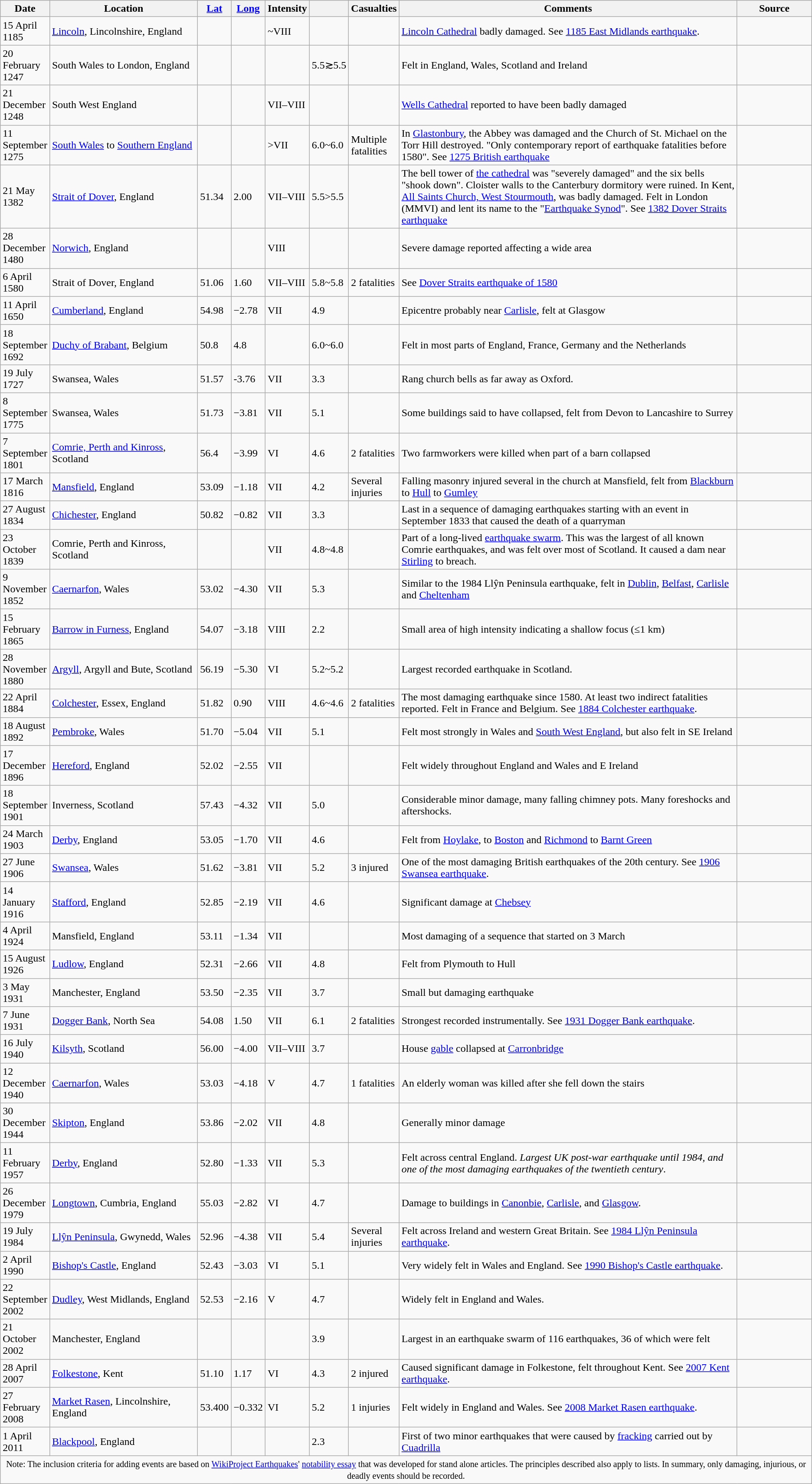<table class="wikitable sortable">
<tr style="background:#ececec;">
<th style="width:4%;">Date</th>
<th style="width:20%;">Location</th>
<th style="width:4%;"><a href='#'>Lat</a></th>
<th "width:12%;"><a href='#'>Long</a></th>
<th width=4%>Intensity</th>
<th width=3%><a href='#'><em></em></a></th>
<th width=4%>Casualties</th>
<th style="width:47%;">Comments</th>
<th style="width:10%;">Source<br></th>
</tr>
<tr>
<td>15 April 1185</td>
<td><a href='#'>Lincoln</a>, Lincolnshire, England</td>
<td></td>
<td></td>
<td>~VIII</td>
<td></td>
<td></td>
<td><a href='#'>Lincoln Cathedral</a> badly damaged. See <a href='#'>1185 East Midlands earthquake</a>.</td>
<td></td>
</tr>
<tr>
<td>20 February 1247</td>
<td>South Wales to London, England</td>
<td></td>
<td></td>
<td></td>
<td><span>5.5</span>≳5.5</td>
<td></td>
<td>Felt in England, Wales, Scotland and Ireland</td>
<td></td>
</tr>
<tr>
<td>21 December 1248</td>
<td>South West England</td>
<td></td>
<td></td>
<td>VII–VIII</td>
<td></td>
<td></td>
<td><a href='#'>Wells Cathedral</a> reported to have been badly damaged</td>
<td></td>
</tr>
<tr>
<td>11 September 1275</td>
<td><a href='#'>South Wales</a> to <a href='#'>Southern England</a></td>
<td></td>
<td></td>
<td>>VII</td>
<td><span>6.0</span>~6.0</td>
<td>Multiple fatalities</td>
<td>In <a href='#'>Glastonbury</a>, the Abbey was damaged and the Church of St. Michael on the Torr Hill destroyed. "Only contemporary report of earthquake fatalities before 1580". See <a href='#'>1275 British earthquake</a></td>
<td></td>
</tr>
<tr>
<td>21 May 1382</td>
<td><a href='#'>Strait of Dover</a>, England</td>
<td>51.34</td>
<td>2.00</td>
<td>VII–VIII</td>
<td><span>5.5</span>>5.5</td>
<td></td>
<td>The bell tower of <a href='#'>the cathedral</a> was "severely damaged" and the six bells "shook down". Cloister walls to the Canterbury dormitory were ruined. In Kent, <a href='#'>All Saints Church, West Stourmouth</a>, was badly damaged. Felt in London (MMVI) and lent its name to the "<a href='#'>Earthquake Synod</a>". See <a href='#'>1382 Dover Straits earthquake</a></td>
<td></td>
</tr>
<tr>
<td>28 December 1480</td>
<td><a href='#'>Norwich</a>, England</td>
<td></td>
<td></td>
<td>VIII</td>
<td></td>
<td></td>
<td>Severe damage reported affecting a wide area</td>
<td></td>
</tr>
<tr>
<td>6 April 1580</td>
<td>Strait of Dover, England</td>
<td>51.06</td>
<td>1.60</td>
<td>VII–VIII</td>
<td><span>5.8</span>~5.8</td>
<td>2 fatalities</td>
<td>See <a href='#'>Dover Straits earthquake of 1580</a></td>
<td></td>
</tr>
<tr>
<td>11 April 1650</td>
<td><a href='#'>Cumberland</a>, England</td>
<td>54.98</td>
<td>−2.78</td>
<td>VII</td>
<td>4.9</td>
<td></td>
<td>Epicentre probably near <a href='#'>Carlisle</a>, felt at Glasgow</td>
<td></td>
</tr>
<tr>
<td>18 September 1692</td>
<td><a href='#'>Duchy of Brabant</a>, Belgium</td>
<td>50.8</td>
<td>4.8</td>
<td></td>
<td><span>6.0</span>~6.0</td>
<td></td>
<td>Felt in most parts of England, France, Germany and the Netherlands</td>
<td></td>
</tr>
<tr>
<td>19 July 1727</td>
<td>Swansea, Wales</td>
<td>51.57</td>
<td>-3.76</td>
<td>VII</td>
<td>3.3</td>
<td></td>
<td>Rang church bells as far away as Oxford.</td>
<td></td>
</tr>
<tr>
<td>8 September 1775</td>
<td>Swansea, Wales</td>
<td>51.73</td>
<td>−3.81</td>
<td>VII</td>
<td>5.1</td>
<td></td>
<td>Some buildings said to have collapsed, felt from Devon to Lancashire to Surrey</td>
<td></td>
</tr>
<tr>
<td>7 September 1801</td>
<td><a href='#'>Comrie, Perth and Kinross</a>, Scotland</td>
<td>56.4</td>
<td>−3.99</td>
<td>VI</td>
<td>4.6</td>
<td>2 fatalities</td>
<td>Two farmworkers were killed when part of a barn collapsed</td>
<td></td>
</tr>
<tr>
<td>17 March 1816</td>
<td><a href='#'>Mansfield</a>, England</td>
<td>53.09</td>
<td>−1.18</td>
<td>VII</td>
<td>4.2</td>
<td>Several injuries</td>
<td>Falling masonry injured several in the church at Mansfield, felt from <a href='#'>Blackburn</a> to <a href='#'>Hull</a> to <a href='#'>Gumley</a></td>
<td></td>
</tr>
<tr>
<td>27 August 1834</td>
<td><a href='#'>Chichester</a>, England</td>
<td>50.82</td>
<td>−0.82</td>
<td>VII</td>
<td>3.3</td>
<td></td>
<td>Last in a sequence of damaging earthquakes starting with an event in September 1833 that caused the death of a quarryman</td>
<td></td>
</tr>
<tr>
<td>23 October 1839</td>
<td>Comrie, Perth and Kinross, Scotland</td>
<td></td>
<td></td>
<td>VII</td>
<td><span>4.8</span>~4.8</td>
<td></td>
<td>Part of a long-lived <a href='#'>earthquake swarm</a>. This was the largest of all known Comrie earthquakes, and was felt over most of Scotland. It caused a dam near <a href='#'>Stirling</a> to breach.</td>
<td></td>
</tr>
<tr>
<td>9 November 1852</td>
<td><a href='#'>Caernarfon</a>, Wales</td>
<td>53.02</td>
<td>−4.30</td>
<td>VII</td>
<td>5.3</td>
<td></td>
<td>Similar to the 1984 Llŷn Peninsula earthquake, felt in <a href='#'>Dublin</a>, <a href='#'>Belfast</a>, <a href='#'>Carlisle</a> and <a href='#'>Cheltenham</a></td>
<td></td>
</tr>
<tr>
<td>15 February 1865</td>
<td><a href='#'>Barrow in Furness</a>, England</td>
<td>54.07</td>
<td>−3.18</td>
<td>VIII</td>
<td>2.2</td>
<td></td>
<td>Small area of high intensity indicating a shallow focus (≤1 km)</td>
<td></td>
</tr>
<tr>
<td>28 November 1880</td>
<td><a href='#'>Argyll</a>, Argyll and Bute, Scotland</td>
<td>56.19</td>
<td>−5.30</td>
<td>VI</td>
<td><span>5.2</span>~5.2</td>
<td></td>
<td>Largest recorded earthquake in Scotland.</td>
<td></td>
</tr>
<tr>
<td>22 April 1884</td>
<td><a href='#'>Colchester</a>, Essex, England</td>
<td>51.82</td>
<td>0.90</td>
<td>VIII</td>
<td><span>4.6</span>~4.6</td>
<td>2 fatalities</td>
<td>The most damaging earthquake since 1580. At least two indirect fatalities reported. Felt in France and Belgium. See <a href='#'>1884 Colchester earthquake</a>.</td>
<td></td>
</tr>
<tr>
<td>18 August 1892</td>
<td><a href='#'>Pembroke</a>, Wales</td>
<td>51.70</td>
<td>−5.04</td>
<td>VII</td>
<td>5.1</td>
<td></td>
<td>Felt most strongly in Wales and <a href='#'>South West England</a>, but also felt in SE Ireland</td>
<td></td>
</tr>
<tr>
<td>17 December 1896</td>
<td><a href='#'>Hereford</a>, England</td>
<td>52.02</td>
<td>−2.55</td>
<td>VII</td>
<td></td>
<td></td>
<td>Felt widely throughout England and Wales and E Ireland</td>
<td></td>
</tr>
<tr>
<td>18 September 1901</td>
<td>Inverness, Scotland</td>
<td>57.43</td>
<td>−4.32</td>
<td>VII</td>
<td>5.0</td>
<td></td>
<td>Considerable minor damage, many falling chimney pots. Many foreshocks and aftershocks.</td>
<td></td>
</tr>
<tr>
<td>24 March 1903</td>
<td><a href='#'>Derby</a>, England</td>
<td>53.05</td>
<td>−1.70</td>
<td>VII</td>
<td>4.6</td>
<td></td>
<td>Felt from <a href='#'>Hoylake</a>, to <a href='#'>Boston</a> and <a href='#'>Richmond</a> to <a href='#'>Barnt Green</a></td>
<td></td>
</tr>
<tr>
<td>27 June 1906</td>
<td><a href='#'>Swansea</a>, Wales</td>
<td>51.62</td>
<td>−3.81</td>
<td>VII</td>
<td>5.2</td>
<td>3 injured</td>
<td>One of the most damaging British earthquakes of the 20th century. See <a href='#'>1906 Swansea earthquake</a>.</td>
<td></td>
</tr>
<tr>
<td>14 January 1916</td>
<td><a href='#'>Stafford</a>, England</td>
<td>52.85</td>
<td>−2.19</td>
<td>VII</td>
<td>4.6</td>
<td></td>
<td>Significant damage at <a href='#'>Chebsey</a></td>
<td></td>
</tr>
<tr>
<td>4 April 1924</td>
<td>Mansfield, England</td>
<td>53.11</td>
<td>−1.34</td>
<td>VII</td>
<td></td>
<td></td>
<td>Most damaging of a sequence that started on 3 March</td>
<td></td>
</tr>
<tr>
<td>15 August 1926</td>
<td><a href='#'>Ludlow</a>, England</td>
<td>52.31</td>
<td>−2.66</td>
<td>VII</td>
<td>4.8</td>
<td></td>
<td>Felt from Plymouth to Hull</td>
<td></td>
</tr>
<tr>
<td>3 May 1931</td>
<td>Manchester, England</td>
<td>53.50</td>
<td>−2.35</td>
<td>VII</td>
<td>3.7</td>
<td></td>
<td>Small but damaging earthquake</td>
<td></td>
</tr>
<tr>
<td>7 June 1931</td>
<td><a href='#'>Dogger Bank</a>, North Sea</td>
<td>54.08</td>
<td>1.50</td>
<td>VII</td>
<td>6.1</td>
<td>2 fatalities</td>
<td>Strongest recorded instrumentally. See <a href='#'>1931 Dogger Bank earthquake</a>.</td>
<td></td>
</tr>
<tr>
<td>16 July 1940</td>
<td><a href='#'>Kilsyth</a>, Scotland</td>
<td>56.00</td>
<td>−4.00</td>
<td>VII–VIII</td>
<td>3.7</td>
<td></td>
<td>House <a href='#'>gable</a> collapsed at <a href='#'>Carronbridge</a></td>
<td></td>
</tr>
<tr>
<td>12 December 1940</td>
<td><a href='#'>Caernarfon</a>, Wales</td>
<td>53.03</td>
<td>−4.18</td>
<td>V</td>
<td>4.7</td>
<td>1 fatalities</td>
<td>An elderly woman was killed after she fell down the stairs</td>
<td></td>
</tr>
<tr>
<td>30 December 1944</td>
<td><a href='#'>Skipton</a>, England</td>
<td>53.86</td>
<td>−2.02</td>
<td>VII</td>
<td>4.8</td>
<td></td>
<td>Generally minor damage</td>
<td></td>
</tr>
<tr>
<td>11 February 1957</td>
<td><a href='#'>Derby</a>, England</td>
<td>52.80</td>
<td>−1.33</td>
<td>VII</td>
<td>5.3</td>
<td></td>
<td>Felt across central England. <em>Largest UK post-war earthquake until 1984, and one of the most damaging earthquakes of the twentieth century</em>.</td>
<td></td>
</tr>
<tr>
<td>26 December 1979</td>
<td><a href='#'>Longtown</a>, Cumbria, England</td>
<td>55.03</td>
<td>−2.82</td>
<td>VI</td>
<td>4.7</td>
<td></td>
<td>Damage to buildings in <a href='#'>Canonbie</a>, <a href='#'>Carlisle</a>, and <a href='#'>Glasgow</a>.</td>
<td></td>
</tr>
<tr>
<td>19 July 1984</td>
<td><a href='#'>Llŷn Peninsula</a>, Gwynedd, Wales</td>
<td>52.96</td>
<td>−4.38</td>
<td>VII</td>
<td>5.4</td>
<td>Several injuries</td>
<td>Felt across Ireland and western Great Britain. See <a href='#'>1984 Llŷn Peninsula earthquake</a>.</td>
<td></td>
</tr>
<tr>
<td>2 April 1990</td>
<td><a href='#'>Bishop's Castle</a>, England</td>
<td>52.43</td>
<td>−3.03</td>
<td>VI</td>
<td>5.1</td>
<td></td>
<td>Very widely felt in Wales and England. See <a href='#'>1990 Bishop's Castle earthquake</a>.</td>
<td></td>
</tr>
<tr>
<td>22 September 2002</td>
<td><a href='#'>Dudley</a>, West Midlands, England</td>
<td>52.53</td>
<td>−2.16</td>
<td>V</td>
<td>4.7</td>
<td></td>
<td>Widely felt in England and Wales.</td>
<td></td>
</tr>
<tr>
<td>21 October 2002</td>
<td>Manchester, England</td>
<td></td>
<td></td>
<td></td>
<td>3.9</td>
<td></td>
<td>Largest in an earthquake swarm of 116 earthquakes, 36 of which were felt</td>
<td></td>
</tr>
<tr>
<td>28 April 2007</td>
<td><a href='#'>Folkestone</a>, Kent</td>
<td>51.10</td>
<td>1.17</td>
<td>VI</td>
<td>4.3</td>
<td>2 injured</td>
<td>Caused significant damage in Folkestone, felt throughout Kent. See <a href='#'>2007 Kent earthquake</a>.</td>
<td></td>
</tr>
<tr>
<td>27 February 2008</td>
<td><a href='#'>Market Rasen</a>, Lincolnshire, England</td>
<td>53.400</td>
<td>−0.332</td>
<td>VI</td>
<td>5.2</td>
<td>1 injuries</td>
<td>Felt widely in England and Wales. See <a href='#'>2008 Market Rasen earthquake</a>.</td>
<td></td>
</tr>
<tr>
<td>1 April 2011</td>
<td><a href='#'>Blackpool</a>, England</td>
<td></td>
<td></td>
<td></td>
<td>2.3</td>
<td></td>
<td>First of two minor earthquakes that were caused by <a href='#'>fracking</a> carried out by <a href='#'>Cuadrilla</a></td>
<td></td>
</tr>
<tr>
<td colspan="10" style="text-align: center;"><small>Note: The inclusion criteria for adding events are based on <a href='#'>WikiProject Earthquakes</a>' <a href='#'>notability essay</a> that was developed for stand alone articles. The principles described also apply to lists. In summary, only damaging, injurious, or deadly events should be recorded.</small></td>
</tr>
</table>
